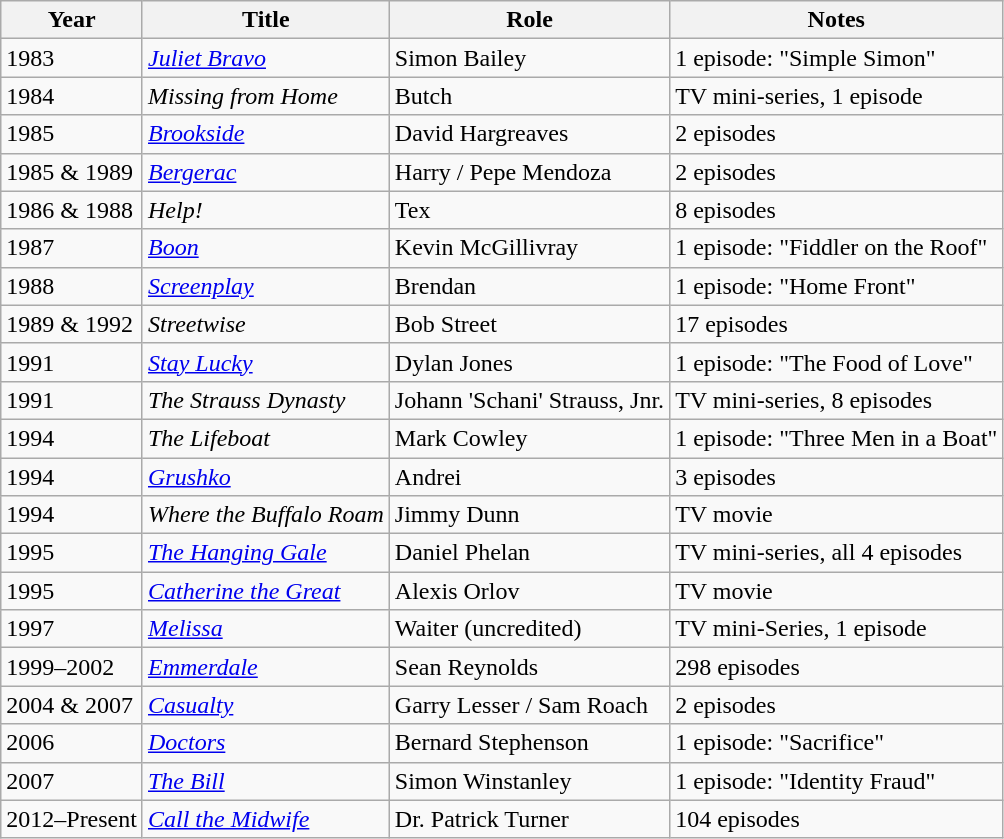<table class="wikitable plainrowheaders sortable">
<tr>
<th scope="col">Year</th>
<th scope="col">Title</th>
<th scope="col">Role</th>
<th scope="col" class="unsortable">Notes</th>
</tr>
<tr>
<td>1983</td>
<td scope="row"><em><a href='#'>Juliet Bravo</a></em></td>
<td>Simon Bailey</td>
<td>1 episode: "Simple Simon"</td>
</tr>
<tr>
<td>1984</td>
<td scope="row"><em>Missing from Home</em></td>
<td>Butch</td>
<td>TV mini-series, 1 episode</td>
</tr>
<tr>
<td>1985</td>
<td scope="row"><em><a href='#'>Brookside</a></em></td>
<td>David Hargreaves</td>
<td>2 episodes</td>
</tr>
<tr>
<td>1985 & 1989</td>
<td scope="row"><em><a href='#'>Bergerac</a></em></td>
<td>Harry / Pepe Mendoza</td>
<td>2 episodes</td>
</tr>
<tr>
<td>1986 & 1988</td>
<td scope="row"><em>Help!</em></td>
<td>Tex</td>
<td>8 episodes</td>
</tr>
<tr>
<td>1987</td>
<td scope="row"><em><a href='#'>Boon</a></em></td>
<td>Kevin McGillivray</td>
<td>1 episode: "Fiddler on the Roof"</td>
</tr>
<tr>
<td>1988</td>
<td scope="row"><em><a href='#'>Screenplay</a></em></td>
<td>Brendan</td>
<td>1 episode: "Home Front"</td>
</tr>
<tr>
<td>1989 & 1992</td>
<td scope="row"><em>Streetwise</em></td>
<td>Bob Street</td>
<td>17 episodes</td>
</tr>
<tr>
<td>1991</td>
<td scope="row"><em><a href='#'>Stay Lucky</a></em></td>
<td>Dylan Jones</td>
<td>1 episode: "The Food of Love"</td>
</tr>
<tr>
<td>1991</td>
<td scope="row"><em>The Strauss Dynasty</em></td>
<td>Johann 'Schani' Strauss, Jnr.</td>
<td>TV mini-series, 8 episodes</td>
</tr>
<tr>
<td>1994</td>
<td scope="row"><em>The Lifeboat</em></td>
<td>Mark Cowley</td>
<td>1 episode: "Three Men in a Boat"</td>
</tr>
<tr>
<td>1994</td>
<td scope="row"><em><a href='#'>Grushko</a></em></td>
<td>Andrei</td>
<td>3 episodes</td>
</tr>
<tr>
<td>1994</td>
<td scope="row"><em>Where the Buffalo Roam</em> </td>
<td>Jimmy Dunn</td>
<td>TV movie</td>
</tr>
<tr>
<td>1995</td>
<td scope="row"><em><a href='#'>The Hanging Gale</a></em></td>
<td>Daniel Phelan</td>
<td>TV mini-series, all 4 episodes</td>
</tr>
<tr>
<td>1995</td>
<td scope="row"><em><a href='#'>Catherine the Great</a></em></td>
<td>Alexis Orlov</td>
<td>TV movie</td>
</tr>
<tr>
<td>1997</td>
<td scope="row"><em><a href='#'>Melissa</a></em></td>
<td>Waiter (uncredited)</td>
<td>TV mini-Series, 1 episode</td>
</tr>
<tr>
<td>1999–2002</td>
<td scope="row"><em><a href='#'>Emmerdale</a></em></td>
<td>Sean Reynolds</td>
<td>298 episodes</td>
</tr>
<tr>
<td>2004 & 2007</td>
<td scope="row"><em><a href='#'>Casualty</a></em></td>
<td>Garry Lesser / Sam Roach</td>
<td>2 episodes</td>
</tr>
<tr>
<td>2006</td>
<td scope="row"><em><a href='#'>Doctors</a></em></td>
<td>Bernard Stephenson</td>
<td>1 episode: "Sacrifice"</td>
</tr>
<tr>
<td>2007</td>
<td scope="row"><em><a href='#'>The Bill</a></em></td>
<td>Simon Winstanley</td>
<td>1 episode: "Identity Fraud"</td>
</tr>
<tr>
<td>2012–Present</td>
<td scope="row"><em><a href='#'>Call the Midwife</a></em></td>
<td>Dr. Patrick Turner</td>
<td>104 episodes</td>
</tr>
</table>
